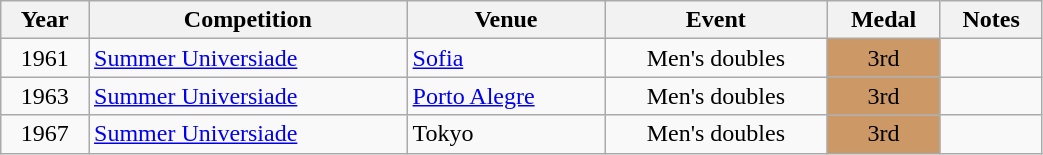<table class="wikitable" width=55% style="text-align:center;">
<tr>
<th>Year</th>
<th>Competition</th>
<th>Venue</th>
<th>Event</th>
<th>Medal</th>
<th>Notes</th>
</tr>
<tr>
<td rowspan=1>1961</td>
<td rowspan=1 align=left><a href='#'>Summer Universiade</a></td>
<td rowspan=1 align=left> <a href='#'>Sofia</a></td>
<td>Men's doubles</td>
<td bgcolor=cc9966>3rd</td>
<td></td>
</tr>
<tr>
<td rowspan=1>1963</td>
<td rowspan=1 align=left><a href='#'>Summer Universiade</a></td>
<td rowspan=1 align=left> <a href='#'>Porto Alegre</a></td>
<td>Men's doubles</td>
<td bgcolor=cc9966>3rd</td>
<td></td>
</tr>
<tr>
<td rowspan=2>1967</td>
<td rowspan=2 align=left><a href='#'>Summer Universiade</a></td>
<td rowspan=2 align=left> Tokyo</td>
<td>Men's doubles</td>
<td bgcolor=cc9966>3rd</td>
<td></td>
</tr>
</table>
